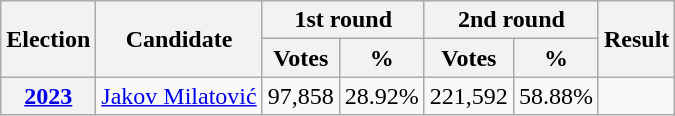<table class=wikitable style=text-align:center>
<tr>
<th rowspan=2>Election</th>
<th rowspan=2>Candidate</th>
<th colspan=2>1st round</th>
<th colspan=2>2nd round</th>
<th rowspan=2>Result</th>
</tr>
<tr>
<th>Votes</th>
<th>%</th>
<th>Votes</th>
<th>%</th>
</tr>
<tr>
<th><a href='#'>2023</a></th>
<td><a href='#'>Jakov Milatović</a></td>
<td>97,858</td>
<td>28.92%</td>
<td>221,592</td>
<td>58.88%</td>
<td></td>
</tr>
</table>
